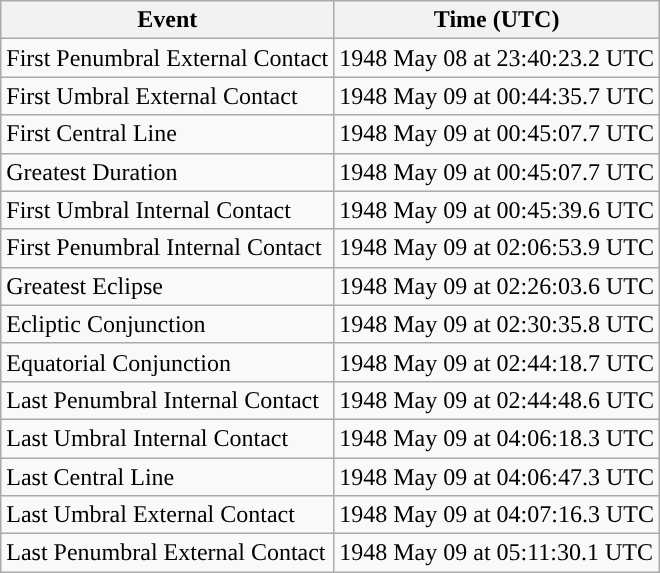<table class="wikitable">
<tr>
<th>Event</th>
<th>Time (UTC)</th>
</tr>
<tr>
<td>First Penumbral External Contact</td>
<td>1948 May 08 at 23:40:23.2 UTC</td>
</tr>
<tr>
<td>First Umbral External Contact</td>
<td>1948 May 09 at 00:44:35.7 UTC</td>
</tr>
<tr>
<td>First Central Line</td>
<td>1948 May 09 at 00:45:07.7 UTC</td>
</tr>
<tr>
<td>Greatest Duration</td>
<td>1948 May 09 at 00:45:07.7 UTC</td>
</tr>
<tr>
<td>First Umbral Internal Contact</td>
<td>1948 May 09 at 00:45:39.6 UTC</td>
</tr>
<tr>
<td>First Penumbral Internal Contact</td>
<td>1948 May 09 at 02:06:53.9 UTC</td>
</tr>
<tr>
<td>Greatest Eclipse</td>
<td>1948 May 09 at 02:26:03.6 UTC</td>
</tr>
<tr>
<td>Ecliptic Conjunction</td>
<td>1948 May 09 at 02:30:35.8 UTC</td>
</tr>
<tr>
<td>Equatorial Conjunction</td>
<td>1948 May 09 at 02:44:18.7 UTC</td>
</tr>
<tr>
<td>Last Penumbral Internal Contact</td>
<td>1948 May 09 at 02:44:48.6 UTC</td>
</tr>
<tr>
<td>Last Umbral Internal Contact</td>
<td>1948 May 09 at 04:06:18.3 UTC</td>
</tr>
<tr>
<td>Last Central Line</td>
<td>1948 May 09 at 04:06:47.3 UTC</td>
</tr>
<tr>
<td>Last Umbral External Contact</td>
<td>1948 May 09 at 04:07:16.3 UTC</td>
</tr>
<tr>
<td>Last Penumbral External Contact</td>
<td>1948 May 09 at 05:11:30.1 UTC</td>
</tr>
</table>
